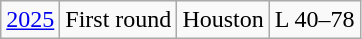<table class="wikitable">
<tr align="center">
<td><a href='#'>2025</a></td>
<td>First round</td>
<td>Houston</td>
<td>L 40–78</td>
</tr>
</table>
